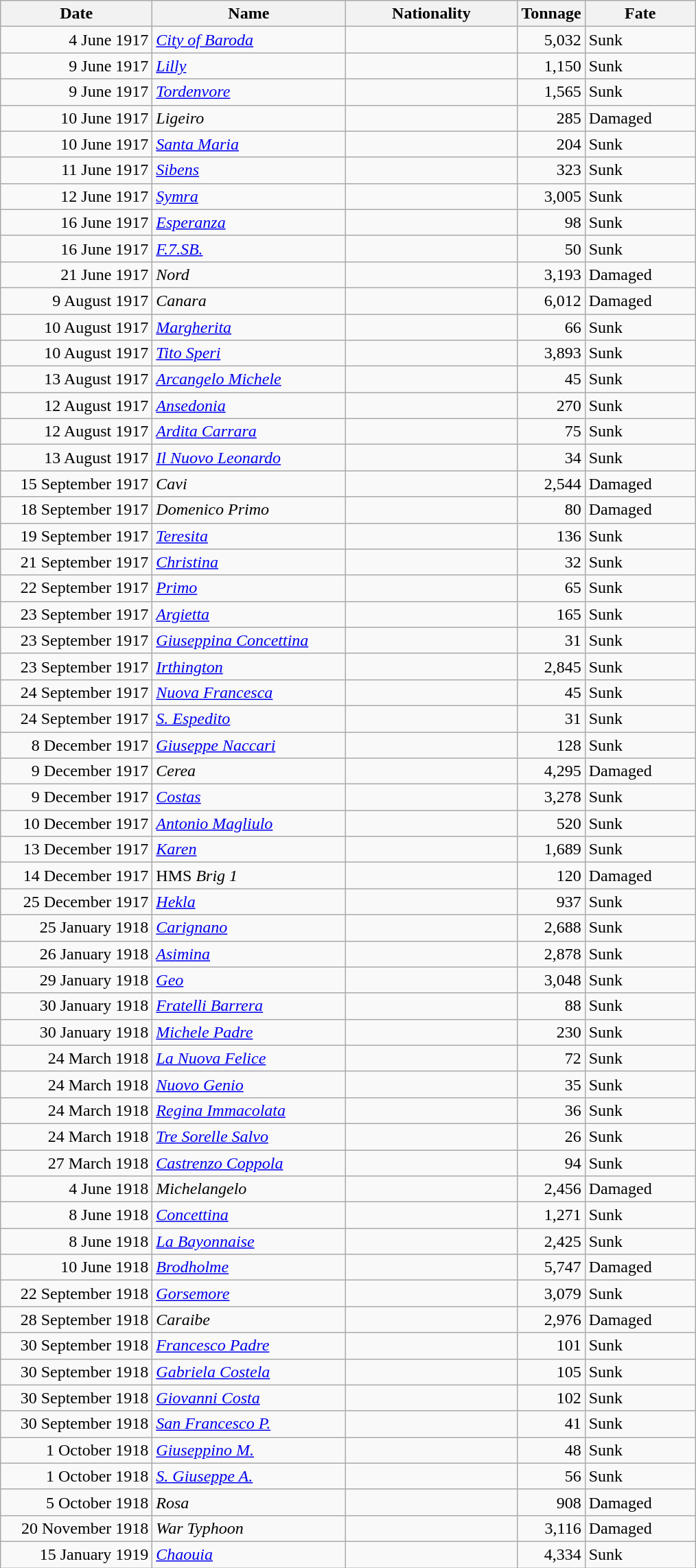<table class="wikitable sortable">
<tr>
<th width="140px">Date</th>
<th width="180px">Name</th>
<th width="160px">Nationality</th>
<th width="25px">Tonnage</th>
<th width="100px">Fate</th>
</tr>
<tr>
<td align="right">4 June 1917</td>
<td align="left"><a href='#'><em>City of Baroda</em></a></td>
<td align="left"></td>
<td align="right">5,032</td>
<td align="left">Sunk</td>
</tr>
<tr>
<td align="right">9 June 1917</td>
<td align="left"><a href='#'><em>Lilly</em></a></td>
<td align="left"></td>
<td align="right">1,150</td>
<td align="left">Sunk</td>
</tr>
<tr>
<td align="right">9 June 1917</td>
<td align="left"><a href='#'><em>Tordenvore</em></a></td>
<td align="left"></td>
<td align="right">1,565</td>
<td align="left">Sunk</td>
</tr>
<tr>
<td align="right">10 June 1917</td>
<td align="left"><em>Ligeiro</em></td>
<td align="left"></td>
<td align="right">285</td>
<td align="left">Damaged</td>
</tr>
<tr>
<td align="right">10 June 1917</td>
<td align="left"><a href='#'><em>Santa Maria</em></a></td>
<td align="left"></td>
<td align="right">204</td>
<td align="left">Sunk</td>
</tr>
<tr>
<td align="right">11 June 1917</td>
<td align="left"><a href='#'><em>Sibens</em></a></td>
<td align="left"></td>
<td align="right">323</td>
<td align="left">Sunk</td>
</tr>
<tr>
<td align="right">12 June 1917</td>
<td align="left"><a href='#'><em>Symra</em></a></td>
<td align="left"></td>
<td align="right">3,005</td>
<td align="left">Sunk</td>
</tr>
<tr>
<td align="right">16 June 1917</td>
<td align="left"><a href='#'><em>Esperanza</em></a></td>
<td align="left"></td>
<td align="right">98</td>
<td align="left">Sunk</td>
</tr>
<tr>
<td align="right">16 June 1917</td>
<td align="left"><a href='#'><em>F.7.SB.</em></a></td>
<td align="left"></td>
<td align="right">50</td>
<td align="left">Sunk</td>
</tr>
<tr>
<td align="right">21 June 1917</td>
<td align="left"><em>Nord</em></td>
<td align="left"></td>
<td align="right">3,193</td>
<td align="left">Damaged</td>
</tr>
<tr>
<td align="right">9 August 1917</td>
<td align="left"><em>Canara</em></td>
<td align="left"></td>
<td align="right">6,012</td>
<td align="left">Damaged</td>
</tr>
<tr>
<td align="right">10 August 1917</td>
<td align="left"><a href='#'><em>Margherita</em></a></td>
<td align="left"></td>
<td align="right">66</td>
<td align="left">Sunk</td>
</tr>
<tr>
<td align="right">10 August 1917</td>
<td align="left"><a href='#'><em>Tito Speri</em></a></td>
<td align="left"></td>
<td align="right">3,893</td>
<td align="left">Sunk</td>
</tr>
<tr>
<td align="right">13 August 1917</td>
<td align="left"><a href='#'><em>Arcangelo Michele</em></a></td>
<td align="left"></td>
<td align="right">45</td>
<td align="left">Sunk</td>
</tr>
<tr>
<td align="right">12 August 1917</td>
<td align="left"><a href='#'><em>Ansedonia</em></a></td>
<td align="left"></td>
<td align="right">270</td>
<td align="left">Sunk</td>
</tr>
<tr>
<td align="right">12 August 1917</td>
<td align="left"><a href='#'><em>Ardita Carrara</em></a></td>
<td align="left"></td>
<td align="right">75</td>
<td align="left">Sunk</td>
</tr>
<tr>
<td align="right">13 August 1917</td>
<td align="left"><a href='#'><em>Il Nuovo Leonardo</em></a></td>
<td align="left"></td>
<td align="right">34</td>
<td align="left">Sunk</td>
</tr>
<tr>
<td align="right">15 September 1917</td>
<td align="left"><em>Cavi</em></td>
<td align="left"></td>
<td align="right">2,544</td>
<td align="left">Damaged</td>
</tr>
<tr>
<td align="right">18 September 1917</td>
<td align="left"><em>Domenico Primo</em></td>
<td align="left"></td>
<td align="right">80</td>
<td align="left">Damaged</td>
</tr>
<tr>
<td align="right">19 September 1917</td>
<td align="left"><a href='#'><em>Teresita</em></a></td>
<td align="left"></td>
<td align="right">136</td>
<td align="left">Sunk</td>
</tr>
<tr>
<td align="right">21 September 1917</td>
<td align="left"><a href='#'><em>Christina</em></a></td>
<td align="left"></td>
<td align="right">32</td>
<td align="left">Sunk</td>
</tr>
<tr>
<td align="right">22 September 1917</td>
<td align="left"><a href='#'><em>Primo</em></a></td>
<td align="left"></td>
<td align="right">65</td>
<td align="left">Sunk</td>
</tr>
<tr>
<td align="right">23 September 1917</td>
<td align="left"><a href='#'><em>Argietta</em></a></td>
<td align="left"></td>
<td align="right">165</td>
<td align="left">Sunk</td>
</tr>
<tr>
<td align="right">23 September 1917</td>
<td align="left"><a href='#'><em>Giuseppina Concettina</em></a></td>
<td align="left"></td>
<td align="right">31</td>
<td align="left">Sunk</td>
</tr>
<tr>
<td align="right">23 September 1917</td>
<td align="left"><a href='#'><em>Irthington</em></a></td>
<td align="left"></td>
<td align="right">2,845</td>
<td align="left">Sunk</td>
</tr>
<tr>
<td align="right">24 September 1917</td>
<td align="left"><a href='#'><em>Nuova Francesca</em></a></td>
<td align="left"></td>
<td align="right">45</td>
<td align="left">Sunk</td>
</tr>
<tr>
<td align="right">24 September 1917</td>
<td align="left"><a href='#'><em>S. Espedito</em></a></td>
<td align="left"></td>
<td align="right">31</td>
<td align="left">Sunk</td>
</tr>
<tr>
<td align="right">8 December 1917</td>
<td align="left"><a href='#'><em>Giuseppe Naccari</em></a></td>
<td align="left"></td>
<td align="right">128</td>
<td align="left">Sunk</td>
</tr>
<tr>
<td align="right">9 December 1917</td>
<td align="left"><em>Cerea</em></td>
<td align="left"></td>
<td align="right">4,295</td>
<td align="left">Damaged</td>
</tr>
<tr>
<td align="right">9 December 1917</td>
<td align="left"><a href='#'><em>Costas</em></a></td>
<td align="left"></td>
<td align="right">3,278</td>
<td align="left">Sunk</td>
</tr>
<tr>
<td align="right">10 December 1917</td>
<td align="left"><a href='#'><em>Antonio Magliulo</em></a></td>
<td align="left"></td>
<td align="right">520</td>
<td align="left">Sunk</td>
</tr>
<tr>
<td align="right">13 December 1917</td>
<td align="left"><a href='#'><em>Karen</em></a></td>
<td align="left"></td>
<td align="right">1,689</td>
<td align="left">Sunk</td>
</tr>
<tr>
<td align="right">14 December 1917</td>
<td align="left">HMS <em>Brig 1</em></td>
<td align="left"></td>
<td align="right">120</td>
<td align="left">Damaged</td>
</tr>
<tr>
<td align="right">25 December 1917</td>
<td align="left"><a href='#'><em>Hekla</em></a></td>
<td align="left"></td>
<td align="right">937</td>
<td align="left">Sunk</td>
</tr>
<tr>
<td align="right">25 January 1918</td>
<td align="left"><a href='#'><em>Carignano</em></a></td>
<td align="left"></td>
<td align="right">2,688</td>
<td align="left">Sunk</td>
</tr>
<tr>
<td align="right">26 January 1918</td>
<td align="left"><a href='#'><em>Asimina</em></a></td>
<td align="left"></td>
<td align="right">2,878</td>
<td align="left">Sunk</td>
</tr>
<tr>
<td align="right">29 January 1918</td>
<td align="left"><a href='#'><em>Geo</em></a></td>
<td align="left"></td>
<td align="right">3,048</td>
<td align="left">Sunk</td>
</tr>
<tr>
<td align="right">30 January 1918</td>
<td align="left"><a href='#'><em>Fratelli Barrera</em></a></td>
<td align="left"></td>
<td align="right">88</td>
<td align="left">Sunk</td>
</tr>
<tr>
<td align="right">30 January 1918</td>
<td align="left"><a href='#'><em>Michele Padre</em></a></td>
<td align="left"></td>
<td align="right">230</td>
<td align="left">Sunk</td>
</tr>
<tr>
<td align="right">24 March 1918</td>
<td align="left"><a href='#'><em>La Nuova Felice</em></a></td>
<td align="left"></td>
<td align="right">72</td>
<td align="left">Sunk</td>
</tr>
<tr>
<td align="right">24 March 1918</td>
<td align="left"><a href='#'><em>Nuovo Genio</em></a></td>
<td align="left"></td>
<td align="right">35</td>
<td align="left">Sunk</td>
</tr>
<tr>
<td align="right">24 March 1918</td>
<td align="left"><a href='#'><em>Regina Immacolata</em></a></td>
<td align="left"></td>
<td align="right">36</td>
<td align="left">Sunk</td>
</tr>
<tr>
<td align="right">24 March 1918</td>
<td align="left"><a href='#'><em>Tre Sorelle Salvo</em></a></td>
<td align="left"></td>
<td align="right">26</td>
<td align="left">Sunk</td>
</tr>
<tr>
<td align="right">27 March 1918</td>
<td align="left"><a href='#'><em>Castrenzo Coppola</em></a></td>
<td align="left"></td>
<td align="right">94</td>
<td align="left">Sunk</td>
</tr>
<tr>
<td align="right">4 June 1918</td>
<td align="left"><em>Michelangelo</em></td>
<td align="left"></td>
<td align="right">2,456</td>
<td align="left">Damaged</td>
</tr>
<tr>
<td align="right">8 June 1918</td>
<td align="left"><a href='#'><em>Concettina</em></a></td>
<td align="left"></td>
<td align="right">1,271</td>
<td align="left">Sunk</td>
</tr>
<tr>
<td align="right">8 June 1918</td>
<td align="left"><a href='#'><em>La Bayonnaise</em></a></td>
<td align="left"></td>
<td align="right">2,425</td>
<td align="left">Sunk</td>
</tr>
<tr>
<td align="right">10 June 1918</td>
<td align="left"><a href='#'><em>Brodholme</em></a></td>
<td align="left"></td>
<td align="right">5,747</td>
<td align="left">Damaged</td>
</tr>
<tr>
<td align="right">22 September 1918</td>
<td align="left"><a href='#'><em>Gorsemore</em></a></td>
<td align="left"></td>
<td align="right">3,079</td>
<td align="left">Sunk</td>
</tr>
<tr>
<td align="right">28 September 1918</td>
<td align="left"><em>Caraibe</em></td>
<td align="left"></td>
<td align="right">2,976</td>
<td align="left">Damaged</td>
</tr>
<tr>
<td align="right">30 September 1918</td>
<td align="left"><a href='#'><em>Francesco Padre</em></a></td>
<td align="left"></td>
<td align="right">101</td>
<td align="left">Sunk</td>
</tr>
<tr>
<td align="right">30 September 1918</td>
<td align="left"><a href='#'><em>Gabriela Costela</em></a></td>
<td align="left"></td>
<td align="right">105</td>
<td align="left">Sunk</td>
</tr>
<tr>
<td align="right">30 September 1918</td>
<td align="left"><a href='#'><em>Giovanni Costa</em></a></td>
<td align="left"></td>
<td align="right">102</td>
<td align="left">Sunk</td>
</tr>
<tr>
<td align="right">30 September 1918</td>
<td align="left"><a href='#'><em>San Francesco P.</em></a></td>
<td align="left"></td>
<td align="right">41</td>
<td align="left">Sunk</td>
</tr>
<tr>
<td align="right">1 October 1918</td>
<td align="left"><a href='#'><em>Giuseppino M.</em></a></td>
<td align="left"></td>
<td align="right">48</td>
<td align="left">Sunk</td>
</tr>
<tr>
<td align="right">1 October 1918</td>
<td align="left"><a href='#'><em>S. Giuseppe A.</em></a></td>
<td align="left"></td>
<td align="right">56</td>
<td align="left">Sunk</td>
</tr>
<tr>
<td align="right">5 October 1918</td>
<td align="left"><em>Rosa</em></td>
<td align="left"></td>
<td align="right">908</td>
<td align="left">Damaged</td>
</tr>
<tr>
<td align="right">20 November 1918</td>
<td align="left"><em>War Typhoon</em></td>
<td align="left"></td>
<td align="right">3,116</td>
<td align="left">Damaged</td>
</tr>
<tr>
<td align="right">15 January 1919</td>
<td align="left"><a href='#'><em>Chaouia</em></a></td>
<td align="left"></td>
<td align="right">4,334</td>
<td align="left">Sunk</td>
</tr>
</table>
